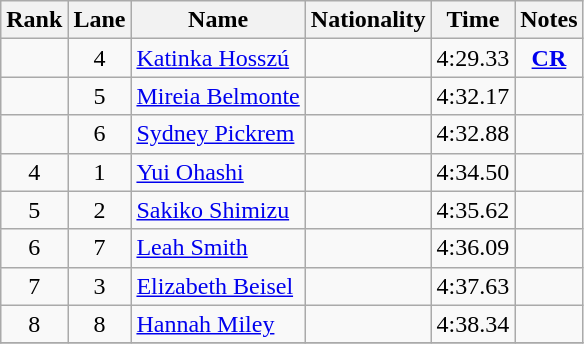<table class="wikitable sortable" style="text-align:center">
<tr>
<th>Rank</th>
<th>Lane</th>
<th>Name</th>
<th>Nationality</th>
<th>Time</th>
<th>Notes</th>
</tr>
<tr>
<td></td>
<td>4</td>
<td align=left><a href='#'>Katinka Hosszú</a></td>
<td align=left></td>
<td>4:29.33</td>
<td><strong><a href='#'>CR</a></strong></td>
</tr>
<tr>
<td></td>
<td>5</td>
<td align=left><a href='#'>Mireia Belmonte</a></td>
<td align=left></td>
<td>4:32.17</td>
<td></td>
</tr>
<tr>
<td></td>
<td>6</td>
<td align=left><a href='#'>Sydney Pickrem</a></td>
<td align=left></td>
<td>4:32.88</td>
<td></td>
</tr>
<tr>
<td>4</td>
<td>1</td>
<td align=left><a href='#'>Yui Ohashi</a></td>
<td align=left></td>
<td>4:34.50</td>
<td></td>
</tr>
<tr>
<td>5</td>
<td>2</td>
<td align=left><a href='#'>Sakiko Shimizu</a></td>
<td align=left></td>
<td>4:35.62</td>
<td></td>
</tr>
<tr>
<td>6</td>
<td>7</td>
<td align=left><a href='#'>Leah Smith</a></td>
<td align=left></td>
<td>4:36.09</td>
<td></td>
</tr>
<tr>
<td>7</td>
<td>3</td>
<td align=left><a href='#'>Elizabeth Beisel</a></td>
<td align=left></td>
<td>4:37.63</td>
<td></td>
</tr>
<tr>
<td>8</td>
<td>8</td>
<td align=left><a href='#'>Hannah Miley</a></td>
<td align=left></td>
<td>4:38.34</td>
<td></td>
</tr>
<tr>
</tr>
</table>
